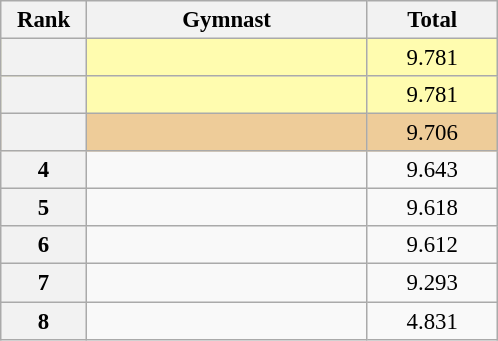<table class="wikitable sortable" style="text-align:center; font-size:95%">
<tr>
<th scope="col" style="width:50px;">Rank</th>
<th scope="col" style="width:180px;">Gymnast</th>
<th scope="col" style="width:80px;">Total</th>
</tr>
<tr style="background:#fffcaf;">
<th scope=row style="text-align:center"></th>
<td style="text-align:left;"></td>
<td>9.781</td>
</tr>
<tr style="background:#fffcaf;">
<th scope=row style="text-align:center"></th>
<td style="text-align:left;"></td>
<td>9.781</td>
</tr>
<tr style="background:#ec9;">
<th scope=row style="text-align:center"></th>
<td style="text-align:left;"></td>
<td>9.706</td>
</tr>
<tr>
<th scope=row style="text-align:center">4</th>
<td style="text-align:left;"></td>
<td>9.643</td>
</tr>
<tr>
<th scope=row style="text-align:center">5</th>
<td style="text-align:left;"></td>
<td>9.618</td>
</tr>
<tr>
<th scope=row style="text-align:center">6</th>
<td style="text-align:left;"></td>
<td>9.612</td>
</tr>
<tr>
<th scope=row style="text-align:center">7</th>
<td style="text-align:left;"></td>
<td>9.293</td>
</tr>
<tr>
<th scope=row style="text-align:center">8</th>
<td style="text-align:left;"></td>
<td>4.831</td>
</tr>
</table>
